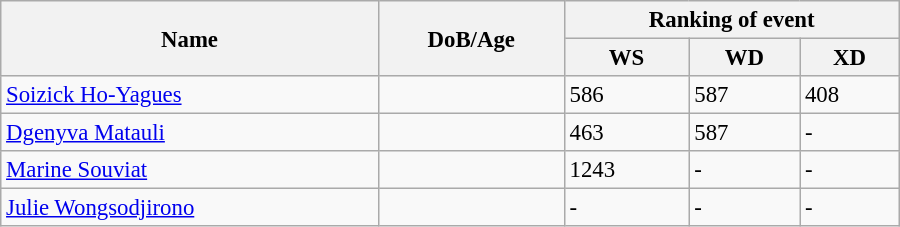<table class="wikitable" style="width:600px; font-size:95%;">
<tr>
<th rowspan="2" align="left">Name</th>
<th rowspan="2" align="left">DoB/Age</th>
<th colspan="3" align="center">Ranking of event</th>
</tr>
<tr>
<th align="center">WS</th>
<th>WD</th>
<th align="center">XD</th>
</tr>
<tr>
<td><a href='#'>Soizick Ho-Yagues</a></td>
<td></td>
<td>586</td>
<td>587</td>
<td>408</td>
</tr>
<tr>
<td><a href='#'>Dgenyva Matauli</a></td>
<td></td>
<td>463</td>
<td>587</td>
<td>-</td>
</tr>
<tr>
<td><a href='#'>Marine Souviat</a></td>
<td></td>
<td>1243</td>
<td>-</td>
<td>-</td>
</tr>
<tr>
<td><a href='#'>Julie Wongsodjirono</a></td>
<td></td>
<td>-</td>
<td>-</td>
<td>-</td>
</tr>
</table>
